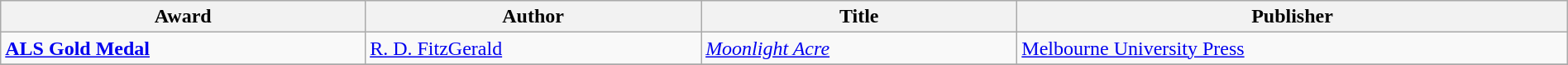<table class="wikitable" width=100%>
<tr>
<th>Award</th>
<th>Author</th>
<th>Title</th>
<th>Publisher</th>
</tr>
<tr>
<td><strong><a href='#'>ALS Gold Medal</a></strong></td>
<td><a href='#'>R. D. FitzGerald</a></td>
<td><em><a href='#'>Moonlight Acre</a></em></td>
<td><a href='#'>Melbourne University Press</a></td>
</tr>
<tr>
</tr>
</table>
